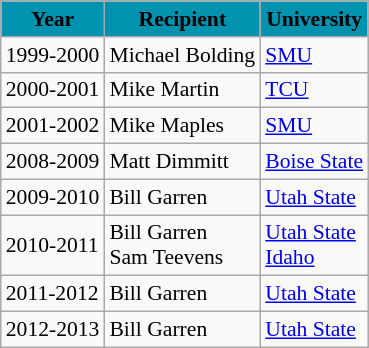<table class="wikitable sortable" style="font-size:90%;">
<tr>
<th style="background:#0093AF;"><span>Year </span></th>
<th style="background:#0093AF;"><span>Recipient</span></th>
<th style="background:#0093AF;"><span>University</span></th>
</tr>
<tr>
<td>1999-2000</td>
<td>Michael Bolding</td>
<td><a href='#'>SMU</a></td>
</tr>
<tr>
<td>2000-2001</td>
<td>Mike Martin</td>
<td><a href='#'>TCU</a></td>
</tr>
<tr>
<td>2001-2002</td>
<td>Mike Maples</td>
<td><a href='#'>SMU</a></td>
</tr>
<tr>
<td>2008-2009</td>
<td>Matt Dimmitt</td>
<td><a href='#'>Boise State</a></td>
</tr>
<tr>
<td>2009-2010</td>
<td>Bill Garren</td>
<td><a href='#'>Utah State</a></td>
</tr>
<tr>
<td>2010-2011</td>
<td>Bill Garren<br>Sam Teevens</td>
<td><a href='#'>Utah State</a><br><a href='#'>Idaho</a></td>
</tr>
<tr>
<td>2011-2012</td>
<td>Bill Garren</td>
<td><a href='#'>Utah State</a></td>
</tr>
<tr>
<td>2012-2013</td>
<td>Bill Garren</td>
<td><a href='#'>Utah State</a></td>
</tr>
</table>
